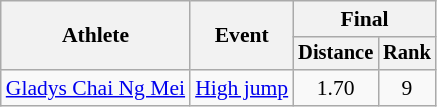<table class="wikitable" style="font-size:90%">
<tr>
<th rowspan="2">Athlete</th>
<th rowspan="2">Event</th>
<th colspan="2">Final</th>
</tr>
<tr style="font-size:95%">
<th>Distance</th>
<th>Rank</th>
</tr>
<tr align=center>
<td align=left><a href='#'>Gladys Chai Ng Mei</a></td>
<td align=left><a href='#'>High jump</a></td>
<td>1.70</td>
<td>9</td>
</tr>
</table>
